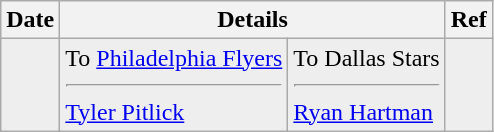<table class="wikitable">
<tr>
<th>Date</th>
<th colspan="2">Details</th>
<th>Ref</th>
</tr>
<tr style="background:#eee;">
<td></td>
<td valign="top">To <a href='#'>Philadelphia Flyers</a><hr><a href='#'>Tyler Pitlick</a></td>
<td valign="top">To Dallas Stars<hr><a href='#'>Ryan Hartman</a></td>
<td></td>
</tr>
</table>
